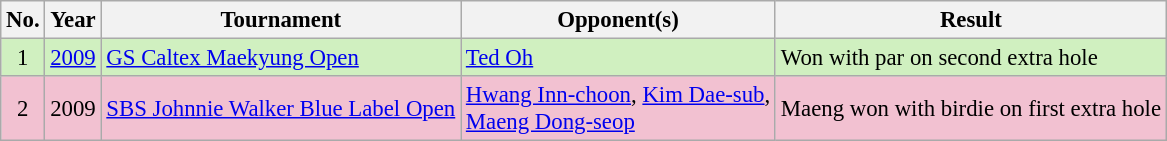<table class="wikitable" style="font-size:95%;">
<tr>
<th>No.</th>
<th>Year</th>
<th>Tournament</th>
<th>Opponent(s)</th>
<th>Result</th>
</tr>
<tr style="background:#D0F0C0;">
<td align=center>1</td>
<td><a href='#'>2009</a></td>
<td><a href='#'>GS Caltex Maekyung Open</a></td>
<td> <a href='#'>Ted Oh</a></td>
<td>Won with par on second extra hole</td>
</tr>
<tr style="background:#F2C1D1;">
<td align=center>2</td>
<td>2009</td>
<td><a href='#'>SBS Johnnie Walker Blue Label Open</a></td>
<td> <a href='#'>Hwang Inn-choon</a>,  <a href='#'>Kim Dae-sub</a>,<br> <a href='#'>Maeng Dong-seop</a></td>
<td>Maeng won with birdie on first extra hole</td>
</tr>
</table>
